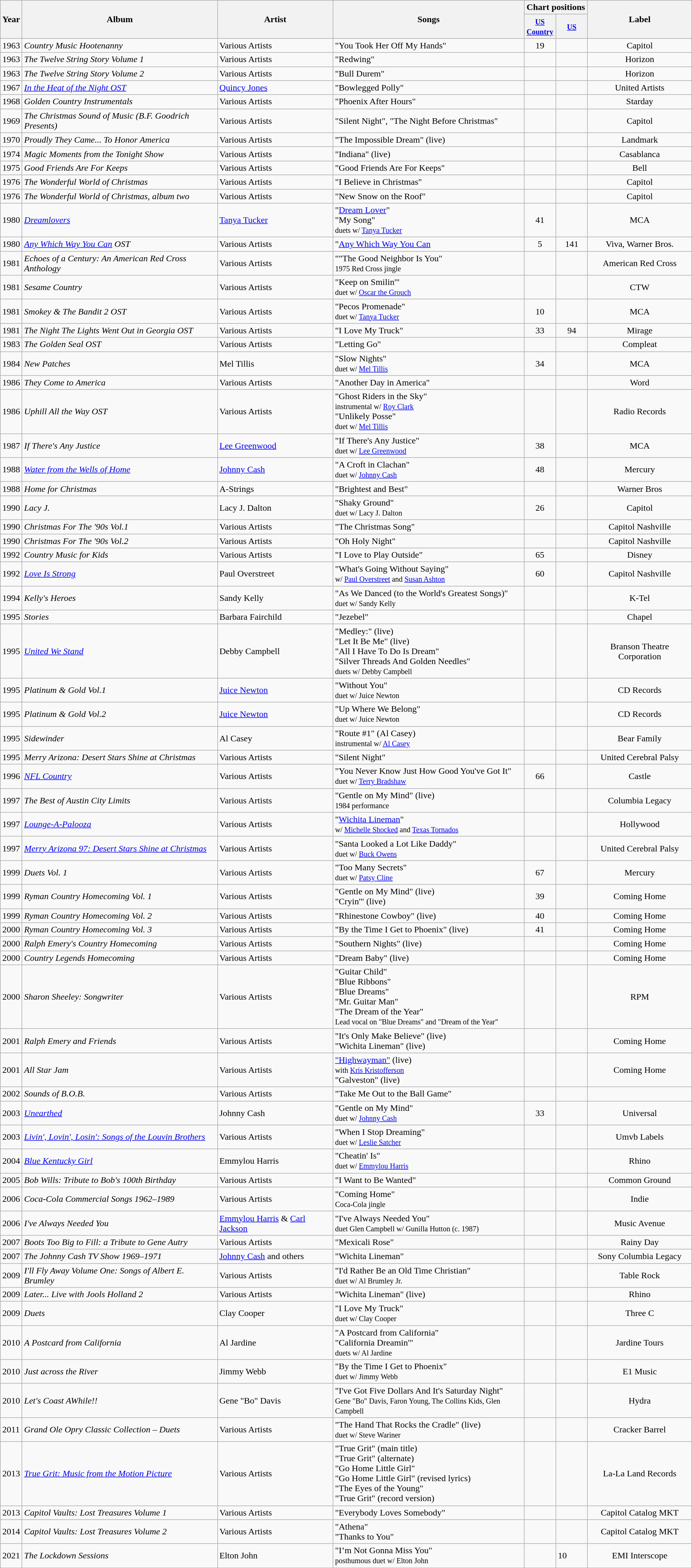<table class="wikitable">
<tr>
<th rowspan="2">Year</th>
<th rowspan="2">Album</th>
<th rowspan="2">Artist</th>
<th rowspan="2">Songs</th>
<th colspan="2">Chart positions <br></th>
<th rowspan="2">Label</th>
</tr>
<tr>
<th width="50"><small><a href='#'>US Country</a></small></th>
<th width="50"><small><a href='#'>US</a></small></th>
</tr>
<tr>
<td>1963</td>
<td><em>Country Music Hootenanny</em></td>
<td>Various Artists</td>
<td>"You Took Her Off My Hands"</td>
<td align="center">19</td>
<td></td>
<td align="center">Capitol</td>
</tr>
<tr>
<td>1963</td>
<td><em>The Twelve String Story Volume 1</em></td>
<td>Various Artists</td>
<td>"Redwing"</td>
<td></td>
<td></td>
<td align="center">Horizon</td>
</tr>
<tr>
<td>1963</td>
<td><em>The Twelve String Story Volume 2</em></td>
<td>Various Artists</td>
<td>"Bull Durem"</td>
<td></td>
<td></td>
<td align="center">Horizon</td>
</tr>
<tr>
<td>1967</td>
<td><em><a href='#'>In the Heat of the Night OST</a></em></td>
<td><a href='#'>Quincy Jones</a></td>
<td>"Bowlegged Polly"</td>
<td></td>
<td></td>
<td align="center">United Artists</td>
</tr>
<tr>
<td>1968</td>
<td><em>Golden Country Instrumentals</em></td>
<td>Various Artists</td>
<td>"Phoenix After Hours"</td>
<td></td>
<td></td>
<td align="center">Starday</td>
</tr>
<tr>
<td>1969</td>
<td><em>The Christmas Sound of Music (B.F. Goodrich Presents)</em></td>
<td>Various Artists</td>
<td>"Silent Night", "The Night Before Christmas"</td>
<td></td>
<td></td>
<td align="center">Capitol</td>
</tr>
<tr>
<td>1970</td>
<td><em>Proudly They Came... To Honor America</em></td>
<td>Various Artists</td>
<td>"The Impossible Dream" (live)</td>
<td align="center"></td>
<td></td>
<td align="center">Landmark</td>
</tr>
<tr>
<td>1974</td>
<td><em>Magic Moments from the Tonight Show</em></td>
<td>Various Artists</td>
<td>"Indiana" (live)</td>
<td></td>
<td></td>
<td align="center">Casablanca</td>
</tr>
<tr>
<td>1975</td>
<td><em>Good Friends Are For Keeps</em></td>
<td>Various Artists</td>
<td>"Good Friends Are For Keeps"</td>
<td></td>
<td></td>
<td align="center">Bell</td>
</tr>
<tr>
<td>1976</td>
<td><em>The Wonderful World of Christmas</em></td>
<td>Various Artists</td>
<td>"I Believe in Christmas"</td>
<td></td>
<td></td>
<td align="center">Capitol</td>
</tr>
<tr>
<td>1976</td>
<td><em>The Wonderful World of Christmas, album two</em></td>
<td>Various Artists</td>
<td>"New Snow on the Roof"</td>
<td></td>
<td></td>
<td align="center">Capitol</td>
</tr>
<tr>
<td>1980</td>
<td><em><a href='#'>Dreamlovers</a></em></td>
<td><a href='#'>Tanya Tucker</a></td>
<td>"<a href='#'>Dream Lover</a>"<br>"My Song"<br><small>duets w/ <a href='#'>Tanya Tucker</a></small></td>
<td align="center">41</td>
<td></td>
<td align="center">MCA</td>
</tr>
<tr>
<td>1980</td>
<td><em><a href='#'>Any Which Way You Can</a> OST</em></td>
<td>Various Artists</td>
<td>"<a href='#'>Any Which Way You Can</a></td>
<td align="center">5</td>
<td align="center">141</td>
<td align="center">Viva, Warner Bros.</td>
</tr>
<tr>
<td>1981</td>
<td><em>Echoes of a Century: An American Red Cross Anthology</em></td>
<td>Various Artists</td>
<td>""The Good Neighbor Is You"<br><small>1975 Red Cross jingle</small></td>
<td></td>
<td></td>
<td align="center">American Red Cross</td>
</tr>
<tr>
<td>1981</td>
<td><em>Sesame Country</em></td>
<td>Various Artists</td>
<td>"Keep on Smilin'"<br><small>duet w/ <a href='#'>Oscar the Grouch</a></small></td>
<td align="center"></td>
<td></td>
<td align="center">CTW</td>
</tr>
<tr>
<td>1981</td>
<td><em>Smokey & The Bandit 2 OST</em></td>
<td>Various Artists</td>
<td>"Pecos Promenade"<br><small>duet w/ <a href='#'>Tanya Tucker</a></small></td>
<td align="center">10</td>
<td></td>
<td align="center">MCA</td>
</tr>
<tr>
<td>1981</td>
<td><em>The Night The Lights Went Out in Georgia OST</em></td>
<td>Various Artists</td>
<td>"I Love My Truck"</td>
<td align="center">33</td>
<td align="center">94</td>
<td align="center">Mirage</td>
</tr>
<tr>
<td>1983</td>
<td><em>The Golden Seal OST</em></td>
<td>Various Artists</td>
<td>"Letting Go"</td>
<td></td>
<td></td>
<td align="center">Compleat</td>
</tr>
<tr>
<td>1984</td>
<td><em>New Patches</em></td>
<td>Mel Tillis</td>
<td>"Slow Nights"<br><small>duet w/ <a href='#'>Mel Tillis</a></small></td>
<td align="center">34</td>
<td></td>
<td align="center">MCA</td>
</tr>
<tr>
<td>1986</td>
<td><em>They Come to America</em></td>
<td>Various Artists</td>
<td>"Another Day in America"</td>
<td></td>
<td></td>
<td align="center">Word</td>
</tr>
<tr>
<td>1986</td>
<td><em>Uphill All the Way OST</em></td>
<td>Various Artists</td>
<td>"Ghost Riders in the Sky"<br><small>instrumental w/ <a href='#'>Roy Clark</a></small><br>"Unlikely Posse"<br><small>duet w/ <a href='#'>Mel Tillis</a></small></td>
<td></td>
<td></td>
<td align="center">Radio Records</td>
</tr>
<tr>
<td>1987</td>
<td><em>If There's Any Justice</em></td>
<td><a href='#'>Lee Greenwood</a></td>
<td>"If There's Any Justice"<br><small>duet w/ <a href='#'>Lee Greenwood</a></small></td>
<td align="center">38</td>
<td></td>
<td align="center">MCA</td>
</tr>
<tr>
<td>1988</td>
<td><em><a href='#'>Water from the Wells of Home</a></em></td>
<td><a href='#'>Johnny Cash</a></td>
<td>"A Croft in Clachan"<br><small>duet w/ <a href='#'>Johnny Cash</a></small></td>
<td align="center">48</td>
<td></td>
<td align="center">Mercury</td>
</tr>
<tr>
<td>1988</td>
<td><em>Home for Christmas</em></td>
<td>A-Strings</td>
<td>"Brightest and Best"</td>
<td></td>
<td></td>
<td align="center">Warner Bros</td>
</tr>
<tr>
<td>1990</td>
<td><em>Lacy J.</em></td>
<td>Lacy J. Dalton</td>
<td>"Shaky Ground"<br><small>duet w/ Lacy J. Dalton</small></td>
<td align="center">26</td>
<td></td>
<td align="center">Capitol</td>
</tr>
<tr>
<td>1990</td>
<td><em>Christmas For The '90s Vol.1</em></td>
<td>Various Artists</td>
<td>"The Christmas Song"</td>
<td></td>
<td></td>
<td align="center">Capitol Nashville</td>
</tr>
<tr>
<td>1990</td>
<td><em>Christmas For The '90s Vol.2</em></td>
<td>Various Artists</td>
<td>"Oh Holy Night"</td>
<td></td>
<td></td>
<td align="center">Capitol Nashville</td>
</tr>
<tr>
<td>1992</td>
<td><em>Country Music for Kids</em></td>
<td>Various Artists</td>
<td>"I Love to Play Outside"</td>
<td align="center">65</td>
<td></td>
<td align="center">Disney</td>
</tr>
<tr>
<td>1992</td>
<td><em><a href='#'>Love Is Strong</a></em></td>
<td>Paul Overstreet</td>
<td>"What's Going Without Saying"<br><small>w/ <a href='#'>Paul Overstreet</a> and <a href='#'>Susan Ashton</a></small></td>
<td align="center">60</td>
<td></td>
<td align="center">Capitol Nashville</td>
</tr>
<tr>
<td>1994</td>
<td><em>Kelly's Heroes</em></td>
<td>Sandy Kelly</td>
<td>"As We Danced (to the World's Greatest Songs)"<br><small>duet w/ Sandy Kelly</small></td>
<td></td>
<td></td>
<td align="center">K-Tel</td>
</tr>
<tr>
<td>1995</td>
<td><em>Stories</em></td>
<td>Barbara Fairchild</td>
<td>"Jezebel"</td>
<td></td>
<td></td>
<td align="center">Chapel</td>
</tr>
<tr>
<td>1995</td>
<td><em><a href='#'>United We Stand</a></em></td>
<td>Debby Campbell</td>
<td>"Medley:" (live)<br>"Let It Be Me" (live)<br>"All I Have To Do Is Dream"<br>"Silver Threads And Golden Needles"<br><small>duets w/ Debby Campbell</small></td>
<td></td>
<td></td>
<td align="center">Branson Theatre Corporation</td>
</tr>
<tr>
<td>1995</td>
<td><em>Platinum & Gold Vol.1</em></td>
<td><a href='#'>Juice Newton</a></td>
<td>"Without You"<br><small>duet w/ Juice Newton</small></td>
<td></td>
<td></td>
<td align="center">CD Records</td>
</tr>
<tr>
<td>1995</td>
<td><em>Platinum & Gold Vol.2</em></td>
<td><a href='#'>Juice Newton</a></td>
<td>"Up Where We Belong"<br><small>duet w/ Juice Newton</small></td>
<td></td>
<td></td>
<td align="center">CD Records</td>
</tr>
<tr>
<td>1995</td>
<td><em>Sidewinder</em></td>
<td>Al Casey</td>
<td>"Route #1" (Al Casey)<br><small>instrumental w/ <a href='#'>Al Casey</a></small></td>
<td></td>
<td></td>
<td align="center">Bear Family</td>
</tr>
<tr>
<td>1995</td>
<td><em>Merry Arizona: Desert Stars Shine at Christmas</em></td>
<td>Various Artists</td>
<td>"Silent Night"</td>
<td></td>
<td></td>
<td align="center">United Cerebral Palsy</td>
</tr>
<tr>
<td>1996</td>
<td><em><a href='#'>NFL Country</a></em></td>
<td>Various Artists</td>
<td>"You Never Know Just How Good You've Got It"<br><small>duet w/ <a href='#'>Terry Bradshaw</a></small></td>
<td align="center">66</td>
<td></td>
<td align="center">Castle</td>
</tr>
<tr>
<td>1997</td>
<td><em>The Best of Austin City Limits</em></td>
<td>Various Artists</td>
<td>"Gentle on My Mind" (live)<br><small>1984 performance</small></td>
<td></td>
<td></td>
<td align="center">Columbia Legacy</td>
</tr>
<tr>
<td>1997</td>
<td><em><a href='#'>Lounge-A-Palooza</a></em></td>
<td>Various Artists</td>
<td>"<a href='#'>Wichita Lineman</a>"<br><small>w/ <a href='#'>Michelle Shocked</a> and <a href='#'>Texas Tornados</a></small></td>
<td></td>
<td></td>
<td align="center">Hollywood</td>
</tr>
<tr>
<td>1997</td>
<td><em><a href='#'>Merry Arizona 97: Desert Stars Shine at Christmas</a></em></td>
<td>Various Artists</td>
<td>"Santa Looked a Lot Like Daddy"<br><small>duet w/ <a href='#'>Buck Owens</a></small></td>
<td></td>
<td></td>
<td align="center">United Cerebral Palsy</td>
</tr>
<tr>
<td>1999</td>
<td><em>Duets Vol. 1</em></td>
<td>Various Artists</td>
<td>"Too Many Secrets"<br><small>duet w/ <a href='#'>Patsy Cline</a></small></td>
<td align="center">67</td>
<td></td>
<td align="center">Mercury</td>
</tr>
<tr>
<td>1999</td>
<td><em>Ryman Country Homecoming Vol. 1</em></td>
<td>Various Artists</td>
<td>"Gentle on My Mind" (live)<br>"Cryin'" (live)</td>
<td align="center">39</td>
<td></td>
<td align="center">Coming Home</td>
</tr>
<tr>
<td>1999</td>
<td><em>Ryman Country Homecoming Vol. 2</em></td>
<td>Various Artists</td>
<td>"Rhinestone Cowboy" (live)</td>
<td align="center">40</td>
<td></td>
<td align="center">Coming Home</td>
</tr>
<tr>
<td>2000</td>
<td><em>Ryman Country Homecoming Vol. 3</em></td>
<td>Various Artists</td>
<td>"By the Time I Get to Phoenix" (live)</td>
<td align="center">41</td>
<td></td>
<td align="center">Coming Home</td>
</tr>
<tr>
<td>2000</td>
<td><em>Ralph Emery's Country Homecoming</em></td>
<td>Various Artists</td>
<td>"Southern Nights" (live)</td>
<td align="center"></td>
<td></td>
<td align="center">Coming Home</td>
</tr>
<tr>
<td>2000</td>
<td><em>Country Legends Homecoming</em></td>
<td>Various Artists</td>
<td>"Dream Baby" (live)</td>
<td align="center"></td>
<td></td>
<td align="center">Coming Home</td>
</tr>
<tr>
<td>2000</td>
<td><em>Sharon Sheeley: Songwriter</em></td>
<td>Various Artists</td>
<td>"Guitar Child"<br>"Blue Ribbons"<br>"Blue Dreams"<br>"Mr. Guitar Man"<br>"The Dream of the Year"<br><small>Lead vocal on "Blue Dreams" and "Dream of the Year"</small></td>
<td></td>
<td></td>
<td align="center">RPM</td>
</tr>
<tr>
<td>2001</td>
<td><em>Ralph Emery and Friends</em></td>
<td>Various Artists</td>
<td>"It's Only Make Believe" (live)<br>"Wichita Lineman" (live)</td>
<td align="center"></td>
<td></td>
<td align="center">Coming Home</td>
</tr>
<tr>
<td>2001</td>
<td><em>All Star Jam</em></td>
<td>Various Artists</td>
<td><a href='#'>"Highwayman"</a> (live)<br><small>with <a href='#'>Kris Kristofferson</a></small><br>"Galveston" (live)</td>
<td align="center"></td>
<td></td>
<td align="center">Coming Home</td>
</tr>
<tr>
<td>2002</td>
<td><em>Sounds of B.O.B.</em></td>
<td>Various Artists</td>
<td>"Take Me Out to the Ball Game"</td>
<td></td>
<td></td>
<td align="center"></td>
</tr>
<tr>
<td>2003</td>
<td><em><a href='#'>Unearthed</a></em></td>
<td>Johnny Cash</td>
<td>"Gentle on My Mind"<br><small>duet w/ <a href='#'>Johnny Cash</a></small></td>
<td align="center">33</td>
<td></td>
<td align="center">Universal</td>
</tr>
<tr>
<td>2003</td>
<td><em><a href='#'>Livin', Lovin', Losin': Songs of the Louvin Brothers</a></em></td>
<td>Various Artists</td>
<td>"When I Stop Dreaming"<br><small>duet w/ <a href='#'>Leslie Satcher</a></small></td>
<td></td>
<td></td>
<td align="center">Umvb Labels</td>
</tr>
<tr>
<td>2004</td>
<td><em><a href='#'>Blue Kentucky Girl</a></em></td>
<td>Emmylou Harris</td>
<td>"Cheatin' Is"<br><small>duet w/ <a href='#'>Emmylou Harris</a></small></td>
<td></td>
<td></td>
<td align="center">Rhino</td>
</tr>
<tr>
<td>2005</td>
<td><em>Bob Wills: Tribute to Bob's 100th Birthday</em></td>
<td>Various Artists</td>
<td>"I Want to Be Wanted"</td>
<td></td>
<td></td>
<td align="center">Common Ground</td>
</tr>
<tr>
<td>2006</td>
<td><em>Coca-Cola Commercial Songs 1962–1989</em></td>
<td>Various Artists</td>
<td>"Coming Home"<br><small>Coca-Cola jingle</small></td>
<td></td>
<td></td>
<td align="center">Indie</td>
</tr>
<tr>
<td>2006</td>
<td><em>I've Always Needed You</em></td>
<td><a href='#'>Emmylou Harris</a> & <a href='#'>Carl Jackson</a></td>
<td>"I've Always Needed You"<br><small>duet Glen Campbell w/ Gunilla Hutton (c. 1987)</small></td>
<td></td>
<td></td>
<td align="center">Music Avenue</td>
</tr>
<tr>
<td>2007</td>
<td><em>Boots Too Big to Fill: a Tribute to Gene Autry</em></td>
<td>Various Artists</td>
<td>"Mexicali Rose"</td>
<td></td>
<td></td>
<td align="center">Rainy Day</td>
</tr>
<tr>
<td>2007</td>
<td><em>The Johnny Cash TV Show 1969–1971</em></td>
<td><a href='#'>Johnny Cash</a> and others</td>
<td>"Wichita Lineman"</td>
<td></td>
<td></td>
<td align="center">Sony Columbia Legacy</td>
</tr>
<tr>
<td>2009</td>
<td><em>I'll Fly Away Volume One: Songs of Albert E. Brumley</em></td>
<td>Various Artists</td>
<td>"I'd Rather Be an Old Time Christian"<br><small>duet w/ Al Brumley Jr.</small></td>
<td></td>
<td></td>
<td align="center">Table Rock</td>
</tr>
<tr>
<td>2009</td>
<td><em>Later... Live with Jools Holland 2</em></td>
<td>Various Artists</td>
<td>"Wichita Lineman" (live)</td>
<td></td>
<td></td>
<td align="center">Rhino</td>
</tr>
<tr>
<td>2009</td>
<td><em>Duets</em></td>
<td>Clay Cooper</td>
<td>"I Love My Truck"<br><small>duet w/ Clay Cooper</small></td>
<td></td>
<td></td>
<td align="center">Three C</td>
</tr>
<tr>
<td>2010</td>
<td><em>A Postcard from California</em></td>
<td>Al Jardine</td>
<td>"A Postcard from California"<br>"California Dreamin'"<br><small>duets w/ Al Jardine</small></td>
<td></td>
<td></td>
<td align="center">Jardine Tours</td>
</tr>
<tr>
<td>2010</td>
<td><em>Just across the River</em></td>
<td>Jimmy Webb</td>
<td>"By the Time I Get to Phoenix"<br><small>duet w/ Jimmy Webb</small></td>
<td></td>
<td></td>
<td align="center">E1 Music</td>
</tr>
<tr>
<td>2010</td>
<td><em>Let's Coast AWhile!!</em></td>
<td>Gene "Bo" Davis</td>
<td>"I've Got Five Dollars And It's Saturday Night"<br><small>Gene "Bo" Davis, Faron Young, The Collins Kids, Glen Campbell</small></td>
<td></td>
<td></td>
<td align="center">Hydra</td>
</tr>
<tr>
<td>2011</td>
<td><em>Grand Ole Opry Classic Collection – Duets</em></td>
<td>Various Artists</td>
<td>"The Hand That Rocks the Cradle" (live)<br><small>duet w/ Steve Wariner</small></td>
<td></td>
<td></td>
<td align="center">Cracker Barrel</td>
</tr>
<tr>
<td>2013</td>
<td><em><a href='#'>True Grit: Music from the Motion Picture</a></em></td>
<td>Various Artists</td>
<td>"True Grit" (main title)<br>"True Grit" (alternate)<br>"Go Home Little Girl"<br>"Go Home Little Girl" (revised lyrics)<br>"The Eyes of the Young"<br>"True Grit" (record version)</td>
<td></td>
<td></td>
<td align="center">La-La Land Records</td>
</tr>
<tr>
<td>2013</td>
<td><em>Capitol Vaults: Lost Treasures Volume 1</em></td>
<td>Various Artists</td>
<td>"Everybody Loves Somebody"</td>
<td></td>
<td></td>
<td align="center">Capitol Catalog MKT</td>
</tr>
<tr>
<td>2014</td>
<td><em>Capitol Vaults: Lost Treasures Volume 2</em></td>
<td>Various Artists</td>
<td>"Athena"<br>"Thanks to You"</td>
<td></td>
<td></td>
<td align="center">Capitol Catalog MKT</td>
</tr>
<tr>
<td>2021</td>
<td><em>The Lockdown Sessions</em></td>
<td>Elton John</td>
<td>"I’m Not Gonna Miss You" <br><small>posthumous duet w/ Elton John</small></td>
<td></td>
<td align=“center”>10</td>
<td align="center">EMI Interscope</td>
</tr>
</table>
